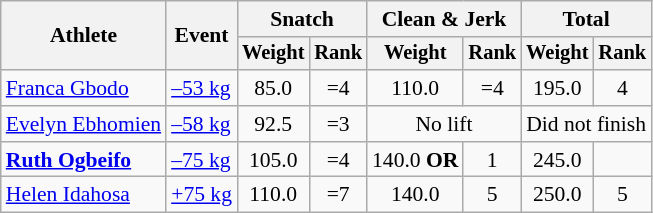<table class=wikitable style=font-size:90%;text-align:center>
<tr>
<th rowspan=2>Athlete</th>
<th rowspan=2>Event</th>
<th colspan=2>Snatch</th>
<th colspan=2>Clean & Jerk</th>
<th colspan=2>Total</th>
</tr>
<tr style=font-size:95%>
<th>Weight</th>
<th>Rank</th>
<th>Weight</th>
<th>Rank</th>
<th>Weight</th>
<th>Rank</th>
</tr>
<tr>
<td align=left><a href='#'>Franca Gbodo</a></td>
<td align=left><a href='#'>–53 kg</a></td>
<td>85.0</td>
<td>=4</td>
<td>110.0</td>
<td>=4</td>
<td>195.0</td>
<td>4</td>
</tr>
<tr>
<td align=left><a href='#'>Evelyn Ebhomien</a></td>
<td align=left><a href='#'>–58 kg</a></td>
<td>92.5</td>
<td>=3</td>
<td colspan=2>No lift</td>
<td colspan=2>Did not finish</td>
</tr>
<tr>
<td align=left><strong><a href='#'>Ruth Ogbeifo</a></strong></td>
<td align=left><a href='#'>–75 kg</a></td>
<td>105.0</td>
<td>=4</td>
<td>140.0 <strong>OR</strong></td>
<td>1</td>
<td>245.0</td>
<td></td>
</tr>
<tr>
<td align=left><a href='#'>Helen Idahosa</a></td>
<td align=left><a href='#'>+75 kg</a></td>
<td>110.0</td>
<td>=7</td>
<td>140.0</td>
<td>5</td>
<td>250.0</td>
<td>5</td>
</tr>
</table>
